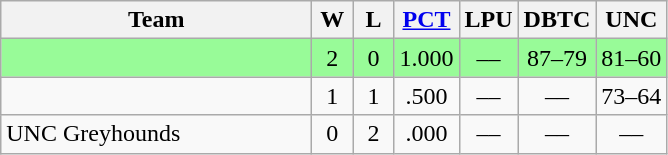<table class=wikitable style="text-align:center;">
<tr>
<th width=200px>Team</th>
<th width=20px>W</th>
<th width=20px>L</th>
<th width=30px><a href='#'>PCT</a></th>
<th>LPU</th>
<th>DBTC</th>
<th>UNC</th>
</tr>
<tr bgcolor="#98fb98">
<td align=left></td>
<td>2</td>
<td>0</td>
<td>1.000</td>
<td>––</td>
<td>87–79</td>
<td>81–60</td>
</tr>
<tr>
<td align=left></td>
<td>1</td>
<td>1</td>
<td>.500</td>
<td>––</td>
<td>––</td>
<td>73–64</td>
</tr>
<tr>
<td align=left>UNC Greyhounds</td>
<td>0</td>
<td>2</td>
<td>.000</td>
<td>––</td>
<td>––</td>
<td>––</td>
</tr>
</table>
